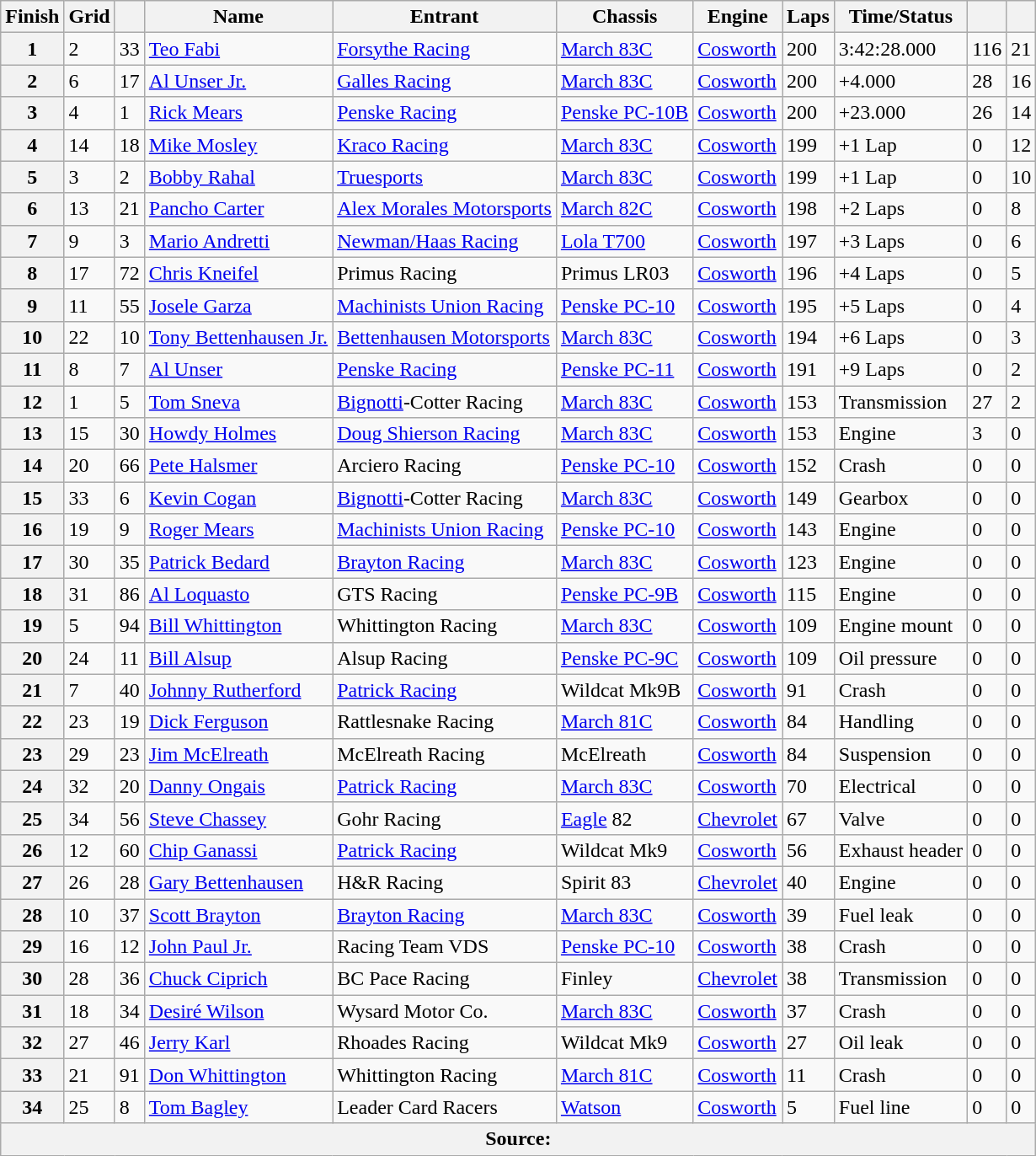<table class="wikitable">
<tr>
<th>Finish</th>
<th>Grid</th>
<th></th>
<th>Name</th>
<th>Entrant</th>
<th>Chassis</th>
<th>Engine</th>
<th>Laps</th>
<th>Time/Status</th>
<th></th>
<th></th>
</tr>
<tr>
<th>1</th>
<td>2</td>
<td>33</td>
<td> <a href='#'>Teo Fabi</a></td>
<td><a href='#'>Forsythe Racing</a></td>
<td><a href='#'>March 83C</a></td>
<td><a href='#'>Cosworth</a></td>
<td>200</td>
<td>3:42:28.000</td>
<td>116</td>
<td>21</td>
</tr>
<tr>
<th>2</th>
<td>6</td>
<td>17</td>
<td> <a href='#'>Al Unser Jr.</a></td>
<td><a href='#'>Galles Racing</a></td>
<td><a href='#'>March 83C</a></td>
<td><a href='#'>Cosworth</a></td>
<td>200</td>
<td>+4.000</td>
<td>28</td>
<td>16</td>
</tr>
<tr>
<th>3</th>
<td>4</td>
<td>1</td>
<td> <a href='#'>Rick Mears</a></td>
<td><a href='#'>Penske Racing</a></td>
<td><a href='#'>Penske PC-10B</a></td>
<td><a href='#'>Cosworth</a></td>
<td>200</td>
<td>+23.000</td>
<td>26</td>
<td>14</td>
</tr>
<tr>
<th>4</th>
<td>14</td>
<td>18</td>
<td> <a href='#'>Mike Mosley</a></td>
<td><a href='#'>Kraco Racing</a></td>
<td><a href='#'>March 83C</a></td>
<td><a href='#'>Cosworth</a></td>
<td>199</td>
<td>+1 Lap</td>
<td>0</td>
<td>12</td>
</tr>
<tr>
<th>5</th>
<td>3</td>
<td>2</td>
<td> <a href='#'>Bobby Rahal</a></td>
<td><a href='#'>Truesports</a></td>
<td><a href='#'>March 83C</a></td>
<td><a href='#'>Cosworth</a></td>
<td>199</td>
<td>+1 Lap</td>
<td>0</td>
<td>10</td>
</tr>
<tr>
<th>6</th>
<td>13</td>
<td>21</td>
<td> <a href='#'>Pancho Carter</a></td>
<td><a href='#'>Alex Morales Motorsports</a></td>
<td><a href='#'>March 82C</a></td>
<td><a href='#'>Cosworth</a></td>
<td>198</td>
<td>+2 Laps</td>
<td>0</td>
<td>8</td>
</tr>
<tr>
<th>7</th>
<td>9</td>
<td>3</td>
<td> <a href='#'>Mario Andretti</a></td>
<td><a href='#'>Newman/Haas Racing</a></td>
<td><a href='#'>Lola T700</a></td>
<td><a href='#'>Cosworth</a></td>
<td>197</td>
<td>+3 Laps</td>
<td>0</td>
<td>6</td>
</tr>
<tr>
<th>8</th>
<td>17</td>
<td>72</td>
<td> <a href='#'>Chris Kneifel</a></td>
<td>Primus Racing</td>
<td>Primus LR03</td>
<td><a href='#'>Cosworth</a></td>
<td>196</td>
<td>+4 Laps</td>
<td>0</td>
<td>5</td>
</tr>
<tr>
<th>9</th>
<td>11</td>
<td>55</td>
<td> <a href='#'>Josele Garza</a></td>
<td><a href='#'>Machinists Union Racing</a></td>
<td><a href='#'>Penske PC-10</a></td>
<td><a href='#'>Cosworth</a></td>
<td>195</td>
<td>+5 Laps</td>
<td>0</td>
<td>4</td>
</tr>
<tr>
<th>10</th>
<td>22</td>
<td>10</td>
<td> <a href='#'>Tony Bettenhausen Jr.</a></td>
<td><a href='#'>Bettenhausen Motorsports</a></td>
<td><a href='#'>March 83C</a></td>
<td><a href='#'>Cosworth</a></td>
<td>194</td>
<td>+6 Laps</td>
<td>0</td>
<td>3</td>
</tr>
<tr>
<th>11</th>
<td>8</td>
<td>7</td>
<td> <a href='#'>Al Unser</a></td>
<td><a href='#'>Penske Racing</a></td>
<td><a href='#'>Penske PC-11</a></td>
<td><a href='#'>Cosworth</a></td>
<td>191</td>
<td>+9 Laps</td>
<td>0</td>
<td>2</td>
</tr>
<tr>
<th>12</th>
<td>1</td>
<td>5</td>
<td> <a href='#'>Tom Sneva</a></td>
<td><a href='#'>Bignotti</a>-Cotter Racing</td>
<td><a href='#'>March 83C</a></td>
<td><a href='#'>Cosworth</a></td>
<td>153</td>
<td>Transmission</td>
<td>27</td>
<td>2</td>
</tr>
<tr>
<th>13</th>
<td>15</td>
<td>30</td>
<td> <a href='#'>Howdy Holmes</a></td>
<td><a href='#'>Doug Shierson Racing</a></td>
<td><a href='#'>March 83C</a></td>
<td><a href='#'>Cosworth</a></td>
<td>153</td>
<td>Engine</td>
<td>3</td>
<td>0</td>
</tr>
<tr>
<th>14</th>
<td>20</td>
<td>66</td>
<td> <a href='#'>Pete Halsmer</a></td>
<td>Arciero Racing</td>
<td><a href='#'>Penske PC-10</a></td>
<td><a href='#'>Cosworth</a></td>
<td>152</td>
<td>Crash</td>
<td>0</td>
<td>0</td>
</tr>
<tr>
<th>15</th>
<td>33</td>
<td>6</td>
<td> <a href='#'>Kevin Cogan</a></td>
<td><a href='#'>Bignotti</a>-Cotter Racing</td>
<td><a href='#'>March 83C</a></td>
<td><a href='#'>Cosworth</a></td>
<td>149</td>
<td>Gearbox</td>
<td>0</td>
<td>0</td>
</tr>
<tr>
<th>16</th>
<td>19</td>
<td>9</td>
<td> <a href='#'>Roger Mears</a></td>
<td><a href='#'>Machinists Union Racing</a></td>
<td><a href='#'>Penske PC-10</a></td>
<td><a href='#'>Cosworth</a></td>
<td>143</td>
<td>Engine</td>
<td>0</td>
<td>0</td>
</tr>
<tr>
<th>17</th>
<td>30</td>
<td>35</td>
<td> <a href='#'>Patrick Bedard</a></td>
<td><a href='#'>Brayton Racing</a></td>
<td><a href='#'>March 83C</a></td>
<td><a href='#'>Cosworth</a></td>
<td>123</td>
<td>Engine</td>
<td>0</td>
<td>0</td>
</tr>
<tr>
<th>18</th>
<td>31</td>
<td>86</td>
<td> <a href='#'>Al Loquasto</a></td>
<td>GTS Racing</td>
<td><a href='#'>Penske PC-9B</a></td>
<td><a href='#'>Cosworth</a></td>
<td>115</td>
<td>Engine</td>
<td>0</td>
<td>0</td>
</tr>
<tr>
<th>19</th>
<td>5</td>
<td>94</td>
<td> <a href='#'>Bill Whittington</a></td>
<td>Whittington Racing</td>
<td><a href='#'>March 83C</a></td>
<td><a href='#'>Cosworth</a></td>
<td>109</td>
<td>Engine mount</td>
<td>0</td>
<td>0</td>
</tr>
<tr>
<th>20</th>
<td>24</td>
<td>11</td>
<td> <a href='#'>Bill Alsup</a></td>
<td>Alsup Racing</td>
<td><a href='#'>Penske PC-9C</a></td>
<td><a href='#'>Cosworth</a></td>
<td>109</td>
<td>Oil pressure</td>
<td>0</td>
<td>0</td>
</tr>
<tr>
<th>21</th>
<td>7</td>
<td>40</td>
<td> <a href='#'>Johnny Rutherford</a></td>
<td><a href='#'>Patrick Racing</a></td>
<td>Wildcat Mk9B</td>
<td><a href='#'>Cosworth</a></td>
<td>91</td>
<td>Crash</td>
<td>0</td>
<td>0</td>
</tr>
<tr>
<th>22</th>
<td>23</td>
<td>19</td>
<td> <a href='#'>Dick Ferguson</a></td>
<td>Rattlesnake Racing</td>
<td><a href='#'>March 81C</a></td>
<td><a href='#'>Cosworth</a></td>
<td>84</td>
<td>Handling</td>
<td>0</td>
<td>0</td>
</tr>
<tr>
<th>23</th>
<td>29</td>
<td>23</td>
<td> <a href='#'>Jim McElreath</a></td>
<td>McElreath Racing</td>
<td>McElreath</td>
<td><a href='#'>Cosworth</a></td>
<td>84</td>
<td>Suspension</td>
<td>0</td>
<td>0</td>
</tr>
<tr>
<th>24</th>
<td>32</td>
<td>20</td>
<td> <a href='#'>Danny Ongais</a></td>
<td><a href='#'>Patrick Racing</a></td>
<td><a href='#'>March 83C</a></td>
<td><a href='#'>Cosworth</a></td>
<td>70</td>
<td>Electrical</td>
<td>0</td>
<td>0</td>
</tr>
<tr>
<th>25</th>
<td>34</td>
<td>56</td>
<td> <a href='#'>Steve Chassey</a></td>
<td>Gohr Racing</td>
<td><a href='#'>Eagle</a> 82</td>
<td><a href='#'>Chevrolet</a></td>
<td>67</td>
<td>Valve</td>
<td>0</td>
<td>0</td>
</tr>
<tr>
<th>26</th>
<td>12</td>
<td>60</td>
<td> <a href='#'>Chip Ganassi</a></td>
<td><a href='#'>Patrick Racing</a></td>
<td>Wildcat Mk9</td>
<td><a href='#'>Cosworth</a></td>
<td>56</td>
<td>Exhaust header</td>
<td>0</td>
<td>0</td>
</tr>
<tr>
<th>27</th>
<td>26</td>
<td>28</td>
<td> <a href='#'>Gary Bettenhausen</a></td>
<td>H&R Racing</td>
<td>Spirit 83</td>
<td><a href='#'>Chevrolet</a></td>
<td>40</td>
<td>Engine</td>
<td>0</td>
<td>0</td>
</tr>
<tr>
<th>28</th>
<td>10</td>
<td>37</td>
<td> <a href='#'>Scott Brayton</a></td>
<td><a href='#'>Brayton Racing</a></td>
<td><a href='#'>March 83C</a></td>
<td><a href='#'>Cosworth</a></td>
<td>39</td>
<td>Fuel leak</td>
<td>0</td>
<td>0</td>
</tr>
<tr>
<th>29</th>
<td>16</td>
<td>12</td>
<td> <a href='#'>John Paul Jr.</a></td>
<td>Racing Team VDS</td>
<td><a href='#'>Penske PC-10</a></td>
<td><a href='#'>Cosworth</a></td>
<td>38</td>
<td>Crash</td>
<td>0</td>
<td>0</td>
</tr>
<tr>
<th>30</th>
<td>28</td>
<td>36</td>
<td> <a href='#'>Chuck Ciprich</a></td>
<td>BC Pace Racing</td>
<td>Finley</td>
<td><a href='#'>Chevrolet</a></td>
<td>38</td>
<td>Transmission</td>
<td>0</td>
<td>0</td>
</tr>
<tr>
<th>31</th>
<td>18</td>
<td>34</td>
<td> <a href='#'>Desiré Wilson</a></td>
<td>Wysard Motor Co.</td>
<td><a href='#'>March 83C</a></td>
<td><a href='#'>Cosworth</a></td>
<td>37</td>
<td>Crash</td>
<td>0</td>
<td>0</td>
</tr>
<tr>
<th>32</th>
<td>27</td>
<td>46</td>
<td> <a href='#'>Jerry Karl</a></td>
<td>Rhoades Racing</td>
<td>Wildcat Mk9</td>
<td><a href='#'>Cosworth</a></td>
<td>27</td>
<td>Oil leak</td>
<td>0</td>
<td>0</td>
</tr>
<tr>
<th>33</th>
<td>21</td>
<td>91</td>
<td> <a href='#'>Don Whittington</a></td>
<td>Whittington Racing</td>
<td><a href='#'>March 81C</a></td>
<td><a href='#'>Cosworth</a></td>
<td>11</td>
<td>Crash</td>
<td>0</td>
<td>0</td>
</tr>
<tr>
<th>34</th>
<td>25</td>
<td>8</td>
<td> <a href='#'>Tom Bagley</a></td>
<td>Leader Card Racers</td>
<td><a href='#'>Watson</a></td>
<td><a href='#'>Cosworth</a></td>
<td>5</td>
<td>Fuel line</td>
<td>0</td>
<td>0</td>
</tr>
<tr>
<th colspan=11>Source:</th>
</tr>
</table>
